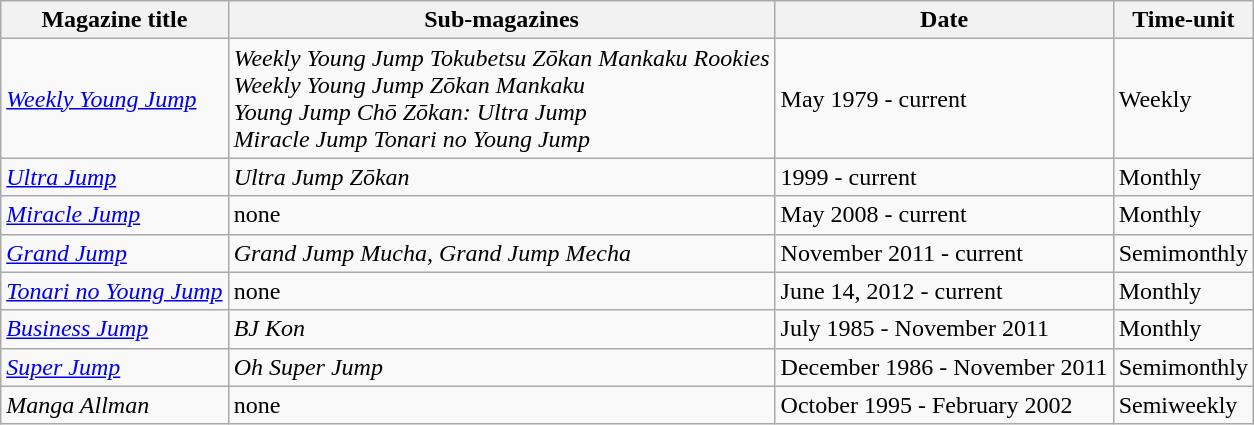<table class="wikitable">
<tr>
<th>Magazine title</th>
<th>Sub-magazines</th>
<th>Date</th>
<th>Time-unit</th>
</tr>
<tr>
<td><em><a href='#'>Weekly Young Jump</a></em></td>
<td><em>Weekly Young Jump Tokubetsu Zōkan Mankaku Rookies</em><br><em>Weekly Young Jump Zōkan Mankaku</em><br><em>Young Jump Chō Zōkan: Ultra Jump</em><br><em>Miracle Jump</em>
<em>Tonari no Young Jump</em><br></td>
<td>May 1979 - current</td>
<td>Weekly</td>
</tr>
<tr>
<td><em><a href='#'>Ultra Jump</a></em></td>
<td><em>Ultra Jump Zōkan</em></td>
<td>1999 - current</td>
<td>Monthly</td>
</tr>
<tr>
<td><em><a href='#'>Miracle Jump</a></em></td>
<td>none</td>
<td>May 2008 - current</td>
<td>Monthly</td>
</tr>
<tr>
<td><em><a href='#'>Grand Jump</a></em></td>
<td><em>Grand Jump Mucha, Grand Jump Mecha</em></td>
<td>November 2011 - current</td>
<td>Semimonthly</td>
</tr>
<tr>
<td><em><a href='#'>Tonari no Young Jump</a></em></td>
<td>none</td>
<td>June 14, 2012 - current</td>
<td>Monthly</td>
</tr>
<tr>
<td><em><a href='#'>Business Jump</a></em></td>
<td><em>BJ Kon</em></td>
<td>July 1985 - November 2011</td>
<td>Monthly</td>
</tr>
<tr>
<td><em><a href='#'>Super Jump</a></em></td>
<td><em>Oh Super Jump</em></td>
<td>December 1986 - November 2011</td>
<td>Semimonthly</td>
</tr>
<tr>
<td><em>Manga Allman</em></td>
<td>none</td>
<td>October 1995 - February 2002</td>
<td>Semiweekly</td>
</tr>
</table>
